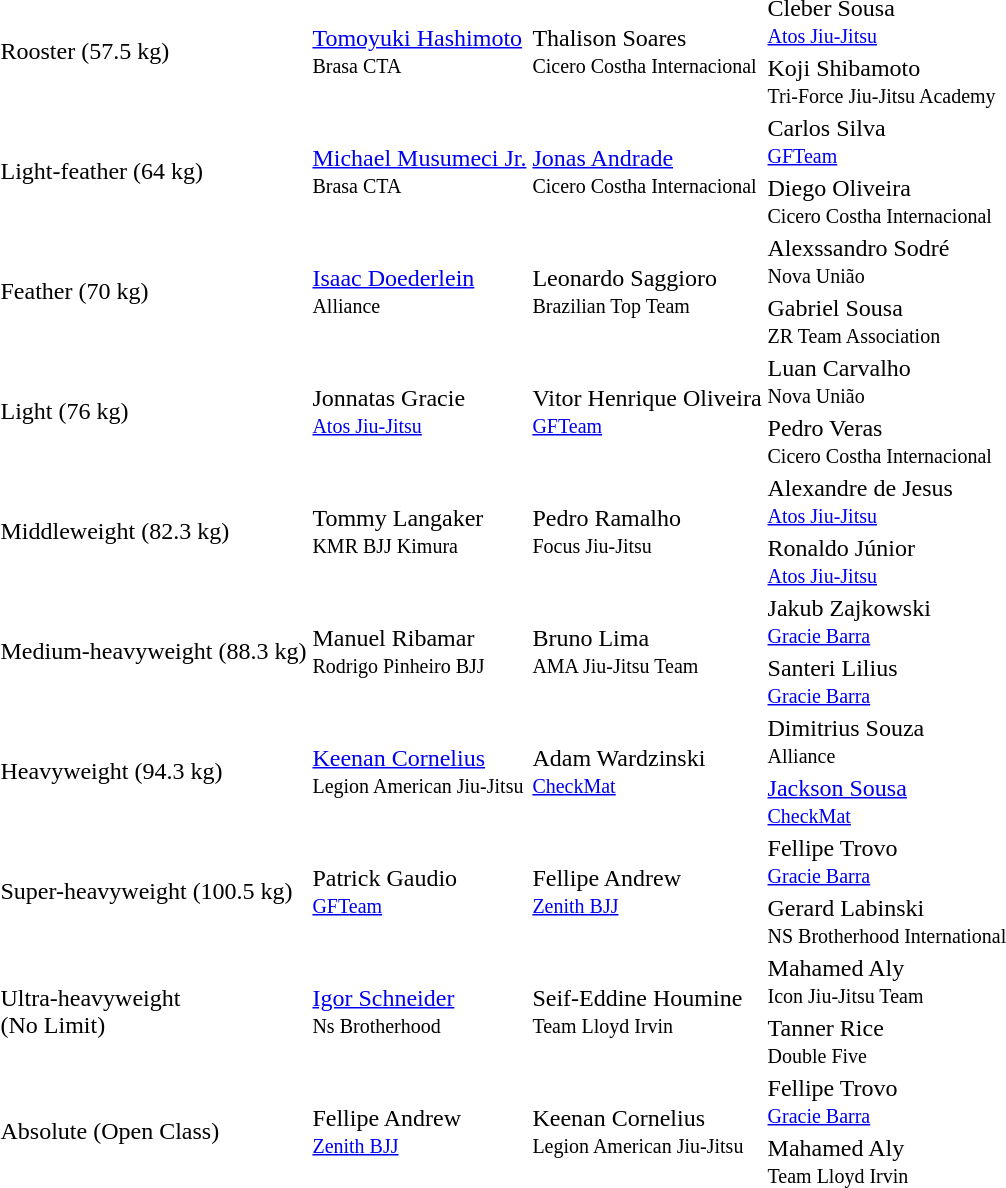<table>
<tr>
<td rowspan=2>Rooster (57.5 kg)</td>
<td rowspan=2> <a href='#'>Tomoyuki Hashimoto</a><br><small>Brasa CTA</small></td>
<td rowspan=2> Thalison Soares<br><small>Cicero Costha Internacional</small></td>
<td> Cleber Sousa<br><small><a href='#'>Atos Jiu-Jitsu</a></small></td>
</tr>
<tr>
<td> Koji Shibamoto<br><small>Tri-Force Jiu-Jitsu Academy</small></td>
</tr>
<tr>
<td rowspan=2>Light-feather (64 kg)</td>
<td rowspan=2> <a href='#'>Michael Musumeci Jr.</a><br><small>Brasa CTA</small></td>
<td rowspan=2> <a href='#'>Jonas Andrade</a><br><small>Cicero Costha Internacional</small></td>
<td> Carlos Silva<br><small><a href='#'>GFTeam</a></small></td>
</tr>
<tr>
<td> Diego Oliveira<br><small>Cicero Costha Internacional</small></td>
</tr>
<tr>
<td rowspan=2>Feather (70 kg)</td>
<td rowspan=2> <a href='#'>Isaac Doederlein</a><br><small>Alliance</small></td>
<td rowspan=2> Leonardo Saggioro<br><small>Brazilian Top Team</small></td>
<td> Alexssandro Sodré<br><small>Nova União</small></td>
</tr>
<tr>
<td> Gabriel Sousa<br><small>ZR Team Association</small></td>
</tr>
<tr>
<td rowspan=2>Light (76 kg)</td>
<td rowspan=2> Jonnatas Gracie<br><small><a href='#'>Atos Jiu-Jitsu</a></small></td>
<td rowspan=2> Vitor Henrique Oliveira<br><small><a href='#'>GFTeam</a></small></td>
<td> Luan Carvalho<br><small>Nova União</small></td>
</tr>
<tr>
<td> Pedro Veras<br><small>Cicero Costha Internacional</small></td>
</tr>
<tr>
<td rowspan=2>Middleweight (82.3 kg)</td>
<td rowspan=2> Tommy Langaker<br><small>KMR BJJ Kimura</small></td>
<td rowspan=2> Pedro Ramalho<br><small>Focus Jiu-Jitsu</small></td>
<td> Alexandre de Jesus<br><small><a href='#'>Atos Jiu-Jitsu</a></small></td>
</tr>
<tr>
<td> Ronaldo Júnior<br><small><a href='#'>Atos Jiu-Jitsu</a></small></td>
</tr>
<tr>
<td rowspan=2>Medium-heavyweight (88.3 kg)</td>
<td rowspan=2> Manuel Ribamar<br><small>Rodrigo Pinheiro BJJ</small></td>
<td rowspan=2> Bruno Lima<br><small>AMA Jiu-Jitsu Team</small></td>
<td> Jakub Zajkowski<br><small><a href='#'>Gracie Barra</a></small></td>
</tr>
<tr>
<td> Santeri Lilius<br><small><a href='#'>Gracie Barra</a></small></td>
</tr>
<tr>
<td rowspan=2>Heavyweight (94.3 kg)</td>
<td rowspan=2> <a href='#'>Keenan Cornelius</a><br><small>Legion American Jiu-Jitsu</small></td>
<td rowspan=2> Adam Wardzinski<br><small><a href='#'>CheckMat</a></small></td>
<td> Dimitrius Souza<br><small>Alliance</small></td>
</tr>
<tr>
<td> <a href='#'>Jackson Sousa</a><br><small><a href='#'>CheckMat</a></small></td>
</tr>
<tr>
<td rowspan=2>Super-heavyweight (100.5 kg)</td>
<td rowspan=2> Patrick Gaudio<br><small><a href='#'>GFTeam</a></small></td>
<td rowspan=2> Fellipe Andrew<br><small><a href='#'>Zenith BJJ</a></small></td>
<td> Fellipe Trovo<br><small><a href='#'>Gracie Barra</a></small></td>
</tr>
<tr>
<td> Gerard Labinski<br><small>NS Brotherhood International</small></td>
</tr>
<tr>
<td rowspan=2>Ultra-heavyweight<br>(No Limit)</td>
<td rowspan=2> <a href='#'>Igor Schneider</a><br><small>Ns Brotherhood</small></td>
<td rowspan=2> Seif-Eddine Houmine<br><small>Team Lloyd Irvin</small></td>
<td> Mahamed Aly<br><small>Icon Jiu-Jitsu Team</small></td>
</tr>
<tr>
<td> Tanner Rice<br><small>Double Five</small></td>
</tr>
<tr>
<td rowspan=2>Absolute (Open Class)</td>
<td rowspan=2> Fellipe Andrew<br><small><a href='#'>Zenith BJJ</a></small></td>
<td rowspan=2> Keenan Cornelius<br><small>Legion American Jiu-Jitsu</small></td>
<td> Fellipe Trovo<br><small><a href='#'>Gracie Barra</a></small></td>
</tr>
<tr>
<td> Mahamed Aly<br><small>Team Lloyd Irvin</small></td>
</tr>
<tr>
</tr>
</table>
